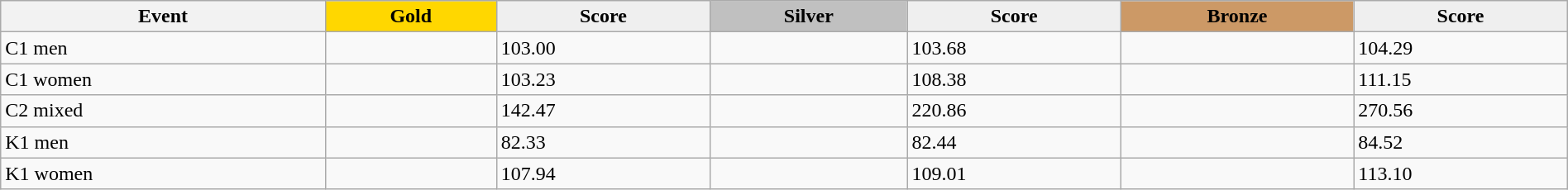<table class="wikitable" width=100%>
<tr>
<th>Event</th>
<td align=center bgcolor="gold"><strong>Gold</strong></td>
<td align=center bgcolor="EFEFEF"><strong>Score</strong></td>
<td align=center bgcolor="silver"><strong>Silver</strong></td>
<td align=center bgcolor="EFEFEF"><strong>Score</strong></td>
<td align=center bgcolor="CC9966"><strong>Bronze</strong></td>
<td align=center bgcolor="EFEFEF"><strong>Score</strong></td>
</tr>
<tr>
<td>C1 men</td>
<td></td>
<td>103.00</td>
<td></td>
<td>103.68</td>
<td></td>
<td>104.29</td>
</tr>
<tr>
<td>C1 women</td>
<td></td>
<td>103.23</td>
<td></td>
<td>108.38</td>
<td></td>
<td>111.15</td>
</tr>
<tr>
<td>C2 mixed</td>
<td></td>
<td>142.47</td>
<td></td>
<td>220.86</td>
<td></td>
<td>270.56</td>
</tr>
<tr>
<td>K1 men</td>
<td></td>
<td>82.33</td>
<td></td>
<td>82.44</td>
<td></td>
<td>84.52</td>
</tr>
<tr>
<td>K1 women</td>
<td></td>
<td>107.94</td>
<td></td>
<td>109.01</td>
<td></td>
<td>113.10</td>
</tr>
</table>
